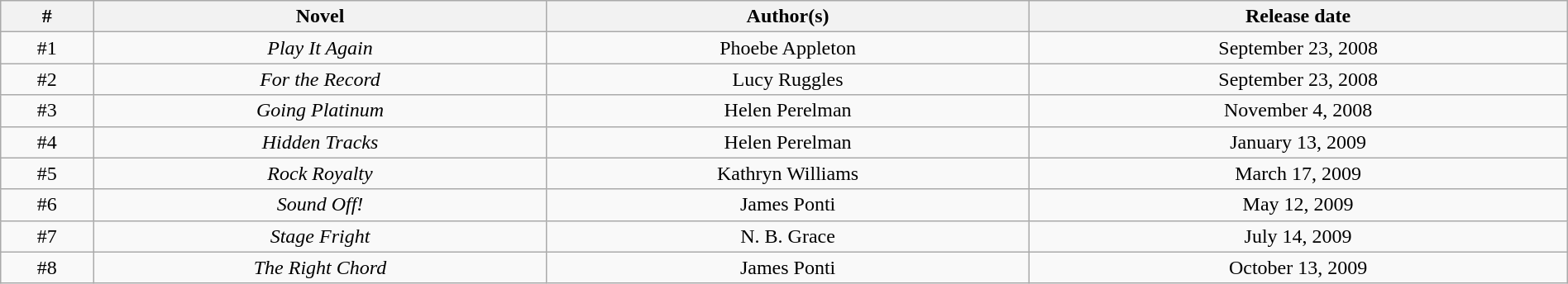<table class="wikitable sortable" width="100%" border="1" style="font-size: 100%; text-align:center">
<tr>
<th>#</th>
<th>Novel</th>
<th>Author(s)</th>
<th>Release date</th>
</tr>
<tr>
<td>#1</td>
<td><em>Play It Again</em></td>
<td>Phoebe Appleton</td>
<td>September 23, 2008</td>
</tr>
<tr>
<td>#2</td>
<td><em>For the Record</em></td>
<td>Lucy Ruggles</td>
<td>September 23, 2008</td>
</tr>
<tr>
<td>#3</td>
<td><em>Going Platinum</em></td>
<td>Helen Perelman</td>
<td>November 4, 2008</td>
</tr>
<tr>
<td>#4</td>
<td><em>Hidden Tracks</em></td>
<td>Helen Perelman</td>
<td>January 13, 2009</td>
</tr>
<tr>
<td>#5</td>
<td><em>Rock Royalty</em></td>
<td>Kathryn Williams</td>
<td>March 17, 2009</td>
</tr>
<tr>
<td>#6</td>
<td><em>Sound Off!</em></td>
<td>James Ponti</td>
<td>May 12, 2009</td>
</tr>
<tr>
<td>#7</td>
<td><em>Stage Fright</em></td>
<td>N. B. Grace</td>
<td>July 14, 2009</td>
</tr>
<tr>
<td>#8</td>
<td><em>The Right Chord</em></td>
<td>James Ponti</td>
<td>October 13, 2009</td>
</tr>
</table>
